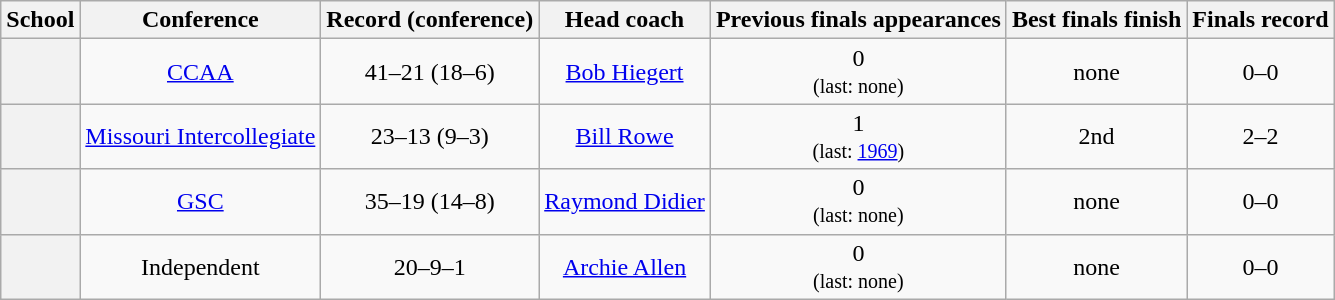<table class="wikitable" style=text-align:center>
<tr>
<th>School</th>
<th>Conference</th>
<th>Record (conference)</th>
<th>Head coach</th>
<th>Previous finals appearances</th>
<th>Best finals finish</th>
<th>Finals record</th>
</tr>
<tr>
<th scope="row" style="text-align:center"></th>
<td><a href='#'>CCAA</a></td>
<td>41–21 (18–6)</td>
<td><a href='#'>Bob Hiegert</a></td>
<td>0<br><small>(last: none)</small></td>
<td>none</td>
<td>0–0</td>
</tr>
<tr>
<th scope="row" style="text-align:center"></th>
<td><a href='#'>Missouri Intercollegiate</a></td>
<td>23–13 (9–3)</td>
<td><a href='#'>Bill Rowe</a></td>
<td>1<br><small>(last: <a href='#'>1969</a>)</small></td>
<td>2nd</td>
<td>2–2</td>
</tr>
<tr>
<th scope="row" style="text-align:center"></th>
<td><a href='#'>GSC</a></td>
<td>35–19 (14–8)</td>
<td><a href='#'>Raymond Didier</a></td>
<td>0<br><small>(last: none)</small></td>
<td>none</td>
<td>0–0</td>
</tr>
<tr>
<th scope="row" style="text-align:center"></th>
<td>Independent</td>
<td>20–9–1</td>
<td><a href='#'>Archie Allen</a></td>
<td>0<br><small>(last: none)</small></td>
<td>none</td>
<td>0–0</td>
</tr>
</table>
